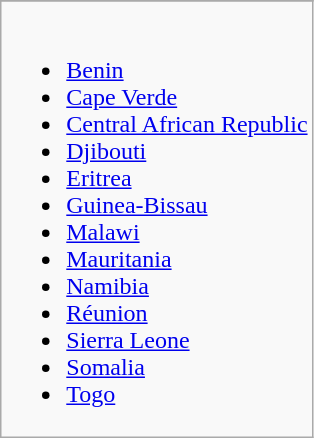<table class="wikitable">
<tr>
</tr>
<tr>
<td><br><ul><li> <a href='#'>Benin</a></li><li> <a href='#'>Cape Verde</a></li><li> <a href='#'>Central African Republic</a></li><li> <a href='#'>Djibouti</a></li><li> <a href='#'>Eritrea</a></li><li> <a href='#'>Guinea-Bissau</a></li><li> <a href='#'>Malawi</a></li><li> <a href='#'>Mauritania</a></li><li> <a href='#'>Namibia</a></li><li> <a href='#'>Réunion</a></li><li> <a href='#'>Sierra Leone</a></li><li> <a href='#'>Somalia</a></li><li> <a href='#'>Togo</a></li></ul></td>
</tr>
</table>
